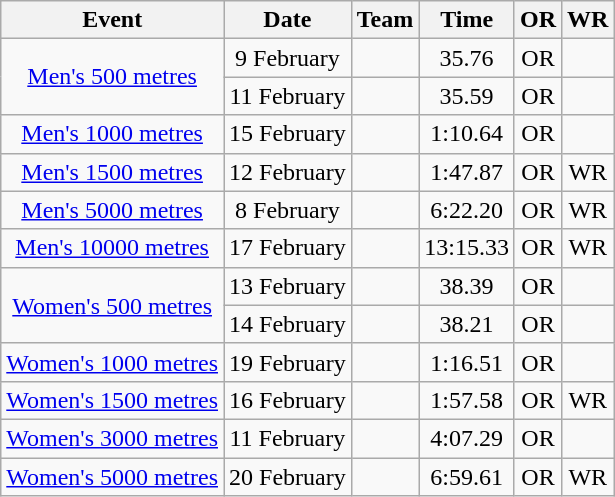<table class="wikitable" style="text-align:center">
<tr>
<th>Event</th>
<th>Date</th>
<th>Team</th>
<th>Time</th>
<th>OR</th>
<th>WR</th>
</tr>
<tr>
<td rowspan=2><a href='#'>Men's 500 metres</a></td>
<td>9 February</td>
<td></td>
<td>35.76</td>
<td>OR</td>
<td></td>
</tr>
<tr>
<td>11 February</td>
<td></td>
<td>35.59</td>
<td>OR</td>
<td></td>
</tr>
<tr>
<td><a href='#'>Men's 1000 metres</a></td>
<td>15 February</td>
<td></td>
<td>1:10.64</td>
<td>OR</td>
<td></td>
</tr>
<tr>
<td><a href='#'>Men's 1500 metres</a></td>
<td>12 February</td>
<td></td>
<td>1:47.87</td>
<td>OR</td>
<td>WR</td>
</tr>
<tr>
<td><a href='#'>Men's 5000 metres</a></td>
<td>8 February</td>
<td></td>
<td>6:22.20</td>
<td>OR</td>
<td>WR</td>
</tr>
<tr>
<td><a href='#'>Men's 10000 metres</a></td>
<td>17 February</td>
<td></td>
<td>13:15.33</td>
<td>OR</td>
<td>WR</td>
</tr>
<tr>
<td rowspan=2><a href='#'>Women's 500 metres</a></td>
<td>13 February</td>
<td></td>
<td>38.39</td>
<td>OR</td>
<td></td>
</tr>
<tr>
<td>14 February</td>
<td></td>
<td>38.21</td>
<td>OR</td>
<td></td>
</tr>
<tr>
<td><a href='#'>Women's 1000 metres</a></td>
<td>19 February</td>
<td></td>
<td>1:16.51</td>
<td>OR</td>
<td></td>
</tr>
<tr>
<td><a href='#'>Women's 1500 metres</a></td>
<td>16 February</td>
<td></td>
<td>1:57.58</td>
<td>OR</td>
<td>WR</td>
</tr>
<tr>
<td><a href='#'>Women's 3000 metres</a></td>
<td>11 February</td>
<td></td>
<td>4:07.29</td>
<td>OR</td>
<td></td>
</tr>
<tr>
<td><a href='#'>Women's 5000 metres</a></td>
<td>20 February</td>
<td></td>
<td>6:59.61</td>
<td>OR</td>
<td>WR</td>
</tr>
</table>
